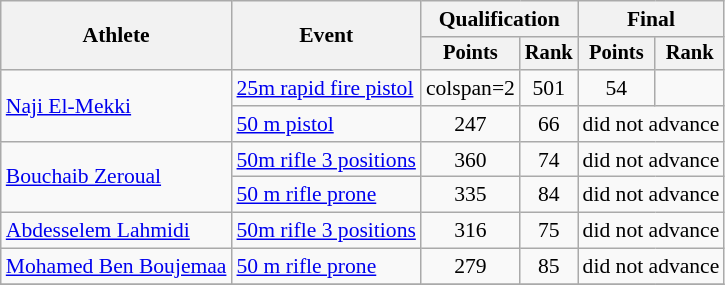<table class="wikitable" style="font-size:90%">
<tr>
<th rowspan="2">Athlete</th>
<th rowspan="2">Event</th>
<th colspan=2>Qualification</th>
<th colspan=2>Final</th>
</tr>
<tr style="font-size:95%">
<th>Points</th>
<th>Rank</th>
<th>Points</th>
<th>Rank</th>
</tr>
<tr align=center>
<td align=left rowspan=2><a href='#'>Naji El-Mekki</a></td>
<td align=left><a href='#'>25m rapid fire pistol</a></td>
<td>colspan=2 </td>
<td>501</td>
<td>54</td>
</tr>
<tr align=center>
<td align=left><a href='#'>50 m pistol</a></td>
<td>247</td>
<td>66</td>
<td colspan=2>did not advance</td>
</tr>
<tr align=center>
<td align=left rowspan=2><a href='#'>Bouchaib Zeroual</a></td>
<td align=left><a href='#'>50m rifle 3 positions</a></td>
<td>360</td>
<td>74</td>
<td colspan=2>did not advance</td>
</tr>
<tr align=center>
<td align=left><a href='#'>50 m rifle prone</a></td>
<td>335</td>
<td>84</td>
<td colspan=2>did not advance</td>
</tr>
<tr align=center>
<td align=left><a href='#'>Abdesselem Lahmidi</a></td>
<td align=left><a href='#'>50m rifle 3 positions</a></td>
<td>316</td>
<td>75</td>
<td colspan=2>did not advance</td>
</tr>
<tr align=center>
<td align=left><a href='#'>Mohamed Ben Boujemaa</a></td>
<td align=left><a href='#'>50 m rifle prone</a></td>
<td>279</td>
<td>85</td>
<td colspan=2>did not advance</td>
</tr>
<tr align=center>
</tr>
</table>
